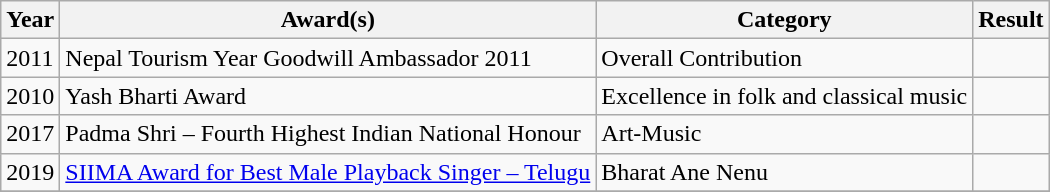<table class="wikitable sortable">
<tr>
<th>Year</th>
<th>Award(s)</th>
<th>Category</th>
<th>Result</th>
</tr>
<tr>
<td>2011</td>
<td>Nepal Tourism Year Goodwill Ambassador 2011</td>
<td>Overall Contribution</td>
<td></td>
</tr>
<tr>
<td>2010</td>
<td>Yash Bharti Award</td>
<td>Excellence in folk and classical music</td>
<td></td>
</tr>
<tr>
<td>2017</td>
<td>Padma Shri – Fourth Highest Indian National Honour</td>
<td>Art-Music</td>
<td></td>
</tr>
<tr>
<td>2019</td>
<td><a href='#'>SIIMA Award for Best Male Playback Singer – Telugu</a></td>
<td>Bharat Ane Nenu</td>
<td></td>
</tr>
<tr>
</tr>
</table>
